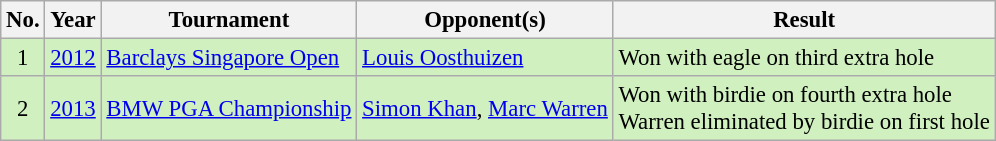<table class="wikitable" style="font-size:95%;">
<tr>
<th>No.</th>
<th>Year</th>
<th>Tournament</th>
<th>Opponent(s)</th>
<th>Result</th>
</tr>
<tr style="background:#D0F0C0;">
<td align=center>1</td>
<td><a href='#'>2012</a></td>
<td><a href='#'>Barclays Singapore Open</a></td>
<td> <a href='#'>Louis Oosthuizen</a></td>
<td>Won with eagle on third extra hole</td>
</tr>
<tr style="background:#D0F0C0;">
<td align=center>2</td>
<td><a href='#'>2013</a></td>
<td><a href='#'>BMW PGA Championship</a></td>
<td> <a href='#'>Simon Khan</a>,  <a href='#'>Marc Warren</a></td>
<td>Won with birdie on fourth extra hole<br>Warren eliminated by birdie on first hole</td>
</tr>
</table>
